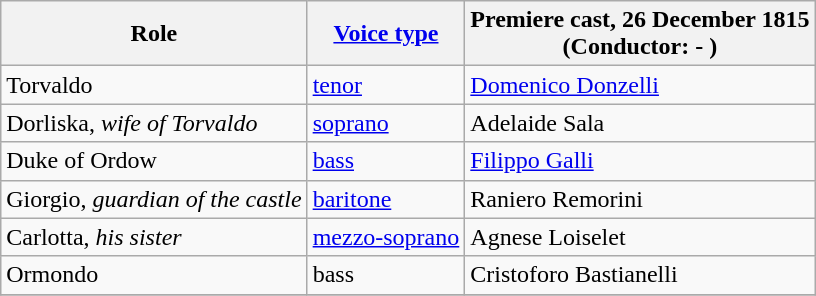<table class="wikitable">
<tr>
<th>Role</th>
<th><a href='#'>Voice type</a></th>
<th>Premiere cast, 26 December 1815<br>(Conductor: - )</th>
</tr>
<tr>
<td>Torvaldo</td>
<td><a href='#'>tenor</a></td>
<td><a href='#'>Domenico Donzelli</a></td>
</tr>
<tr>
<td>Dorliska, <em>wife of Torvaldo</em></td>
<td><a href='#'>soprano</a></td>
<td>Adelaide Sala</td>
</tr>
<tr>
<td>Duke of Ordow</td>
<td><a href='#'>bass</a></td>
<td><a href='#'>Filippo Galli</a></td>
</tr>
<tr>
<td>Giorgio, <em>guardian of the castle</em></td>
<td><a href='#'>baritone</a></td>
<td>Raniero Remorini</td>
</tr>
<tr>
<td>Carlotta, <em>his sister</em></td>
<td><a href='#'>mezzo-soprano</a></td>
<td>Agnese Loiselet</td>
</tr>
<tr>
<td>Ormondo</td>
<td>bass</td>
<td>Cristoforo Bastianelli</td>
</tr>
<tr>
</tr>
</table>
